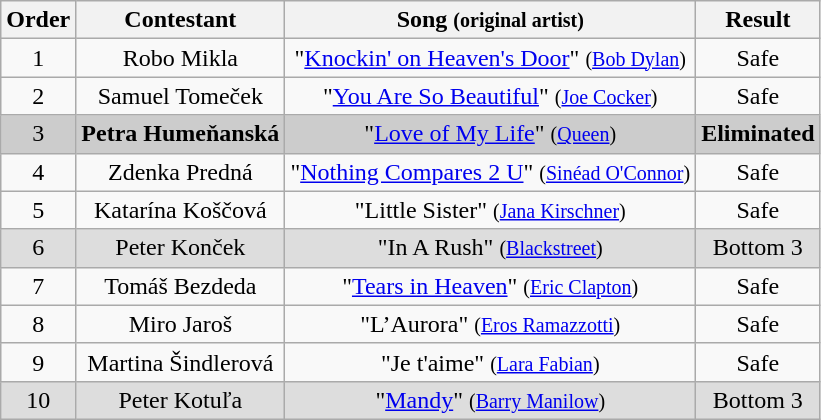<table class="wikitable plainrowheaders" style="text-align:center;">
<tr>
<th scope="col">Order</th>
<th scope="col">Contestant</th>
<th scope="col">Song <small>(original artist)</small></th>
<th scope="col">Result</th>
</tr>
<tr>
<td>1</td>
<td>Robo Mikla</td>
<td>"<a href='#'>Knockin' on Heaven's Door</a>" <small>(<a href='#'>Bob Dylan</a>)</small></td>
<td>Safe</td>
</tr>
<tr>
<td>2</td>
<td>Samuel Tomeček</td>
<td>"<a href='#'>You Are So Beautiful</a>" <small>(<a href='#'>Joe Cocker</a>)</small></td>
<td>Safe</td>
</tr>
<tr style="background:#ccc;">
<td>3</td>
<td><strong>Petra Humeňanská</strong></td>
<td>"<a href='#'>Love of My Life</a>" <small>(<a href='#'>Queen</a>)</small></td>
<td><strong>Eliminated</strong></td>
</tr>
<tr>
<td>4</td>
<td>Zdenka Predná</td>
<td>"<a href='#'>Nothing Compares 2 U</a>" <small>(<a href='#'>Sinéad O'Connor</a>)</small></td>
<td>Safe</td>
</tr>
<tr>
<td>5</td>
<td>Katarína Koščová</td>
<td>"Little Sister" <small>(<a href='#'>Jana Kirschner</a>)</small></td>
<td>Safe</td>
</tr>
<tr bgcolor="#DDDDDD">
<td>6</td>
<td>Peter Konček</td>
<td>"In A Rush" <small>(<a href='#'>Blackstreet</a>)</small></td>
<td>Bottom 3</td>
</tr>
<tr>
<td>7</td>
<td>Tomáš Bezdeda</td>
<td>"<a href='#'>Tears in Heaven</a>" <small>(<a href='#'>Eric Clapton</a>)</small></td>
<td>Safe</td>
</tr>
<tr>
<td>8</td>
<td>Miro Jaroš</td>
<td>"L’Aurora" <small>(<a href='#'>Eros Ramazzotti</a>)</small></td>
<td>Safe</td>
</tr>
<tr>
<td>9</td>
<td>Martina Šindlerová</td>
<td>"Je t'aime" <small>(<a href='#'>Lara Fabian</a>)</small></td>
<td>Safe</td>
</tr>
<tr bgcolor="#DDDDDD">
<td>10</td>
<td>Peter Kotuľa</td>
<td>"<a href='#'>Mandy</a>" <small>(<a href='#'>Barry Manilow</a>)</small></td>
<td>Bottom 3</td>
</tr>
</table>
